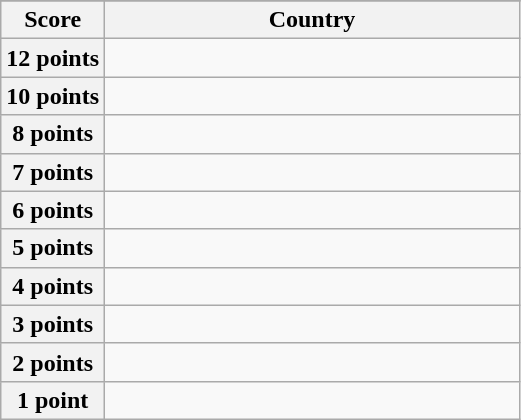<table class="wikitable">
<tr>
</tr>
<tr>
<th scope="col" width="20%">Score</th>
<th scope="col">Country</th>
</tr>
<tr>
<th scope="row">12 points</th>
<td></td>
</tr>
<tr>
<th scope="row">10 points</th>
<td></td>
</tr>
<tr>
<th scope="row">8 points</th>
<td></td>
</tr>
<tr>
<th scope="row">7 points</th>
<td></td>
</tr>
<tr>
<th scope="row">6 points</th>
<td></td>
</tr>
<tr>
<th scope="row">5 points</th>
<td></td>
</tr>
<tr>
<th scope="row">4 points</th>
<td></td>
</tr>
<tr>
<th scope="row">3 points</th>
<td></td>
</tr>
<tr>
<th scope="row">2 points</th>
<td></td>
</tr>
<tr>
<th scope="row">1 point</th>
<td></td>
</tr>
</table>
